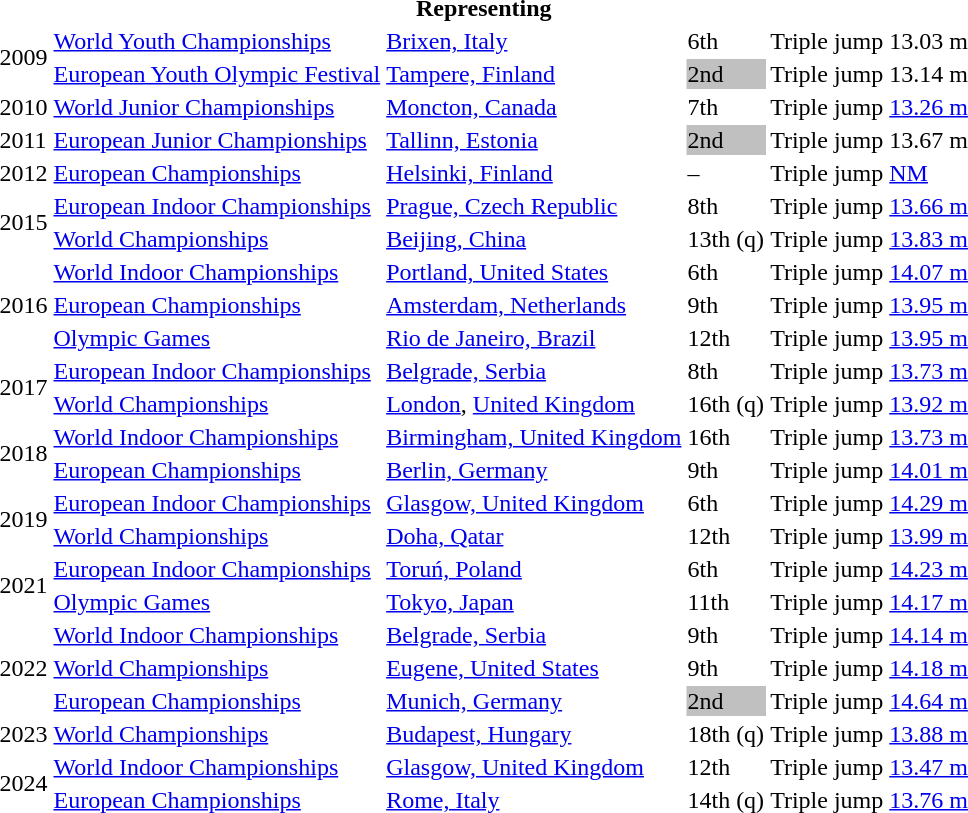<table>
<tr>
<th colspan="6">Representing </th>
</tr>
<tr>
<td rowspan=2>2009</td>
<td><a href='#'>World Youth Championships</a></td>
<td><a href='#'>Brixen, Italy</a></td>
<td>6th</td>
<td>Triple jump</td>
<td>13.03 m</td>
</tr>
<tr>
<td><a href='#'>European Youth Olympic Festival</a></td>
<td><a href='#'>Tampere, Finland</a></td>
<td bgcolor=silver>2nd</td>
<td>Triple jump</td>
<td>13.14 m</td>
</tr>
<tr>
<td>2010</td>
<td><a href='#'>World Junior Championships</a></td>
<td><a href='#'>Moncton, Canada</a></td>
<td>7th</td>
<td>Triple jump</td>
<td><a href='#'>13.26 m</a></td>
</tr>
<tr>
<td>2011</td>
<td><a href='#'>European Junior Championships</a></td>
<td><a href='#'>Tallinn, Estonia</a></td>
<td bgcolor=silver>2nd</td>
<td>Triple jump</td>
<td>13.67 m</td>
</tr>
<tr>
<td>2012</td>
<td><a href='#'>European Championships</a></td>
<td><a href='#'>Helsinki, Finland</a></td>
<td>–</td>
<td>Triple jump</td>
<td><a href='#'>NM</a></td>
</tr>
<tr>
<td rowspan=2>2015</td>
<td><a href='#'>European Indoor Championships</a></td>
<td><a href='#'>Prague, Czech Republic</a></td>
<td>8th</td>
<td>Triple jump</td>
<td><a href='#'>13.66 m</a></td>
</tr>
<tr>
<td><a href='#'>World Championships</a></td>
<td><a href='#'>Beijing, China</a></td>
<td>13th (q)</td>
<td>Triple jump</td>
<td><a href='#'>13.83 m</a></td>
</tr>
<tr>
<td rowspan=3>2016</td>
<td><a href='#'>World Indoor Championships</a></td>
<td><a href='#'>Portland, United States</a></td>
<td>6th</td>
<td>Triple jump</td>
<td><a href='#'>14.07 m</a></td>
</tr>
<tr>
<td><a href='#'>European Championships</a></td>
<td><a href='#'>Amsterdam, Netherlands</a></td>
<td>9th</td>
<td>Triple jump</td>
<td><a href='#'>13.95 m</a></td>
</tr>
<tr>
<td><a href='#'>Olympic Games</a></td>
<td><a href='#'>Rio de Janeiro, Brazil</a></td>
<td>12th</td>
<td>Triple jump</td>
<td><a href='#'>13.95 m</a></td>
</tr>
<tr>
<td rowspan=2>2017</td>
<td><a href='#'>European Indoor Championships</a></td>
<td><a href='#'>Belgrade, Serbia</a></td>
<td>8th</td>
<td>Triple jump</td>
<td><a href='#'>13.73 m</a></td>
</tr>
<tr>
<td><a href='#'>World Championships</a></td>
<td><a href='#'>London</a>, <a href='#'>United Kingdom</a></td>
<td>16th (q)</td>
<td>Triple jump</td>
<td><a href='#'>13.92 m</a></td>
</tr>
<tr>
<td rowspan=2>2018</td>
<td><a href='#'>World Indoor Championships</a></td>
<td><a href='#'>Birmingham, United Kingdom</a></td>
<td>16th</td>
<td>Triple jump</td>
<td><a href='#'>13.73 m</a></td>
</tr>
<tr>
<td><a href='#'>European Championships</a></td>
<td><a href='#'>Berlin, Germany</a></td>
<td>9th</td>
<td>Triple jump</td>
<td><a href='#'>14.01 m</a></td>
</tr>
<tr>
<td rowspan=2>2019</td>
<td><a href='#'>European Indoor Championships</a></td>
<td><a href='#'>Glasgow, United Kingdom</a></td>
<td>6th</td>
<td>Triple jump</td>
<td><a href='#'>14.29 m</a></td>
</tr>
<tr>
<td><a href='#'>World Championships</a></td>
<td><a href='#'>Doha, Qatar</a></td>
<td>12th</td>
<td>Triple jump</td>
<td><a href='#'>13.99 m</a></td>
</tr>
<tr>
<td rowspan=2>2021</td>
<td><a href='#'>European Indoor Championships</a></td>
<td><a href='#'>Toruń, Poland</a></td>
<td>6th</td>
<td>Triple jump</td>
<td><a href='#'>14.23 m</a></td>
</tr>
<tr>
<td><a href='#'>Olympic Games</a></td>
<td><a href='#'>Tokyo, Japan</a></td>
<td>11th</td>
<td>Triple jump</td>
<td><a href='#'>14.17 m</a></td>
</tr>
<tr>
<td rowspan=3>2022</td>
<td><a href='#'>World Indoor Championships</a></td>
<td><a href='#'>Belgrade, Serbia</a></td>
<td>9th</td>
<td>Triple jump</td>
<td><a href='#'>14.14 m</a></td>
</tr>
<tr>
<td><a href='#'>World Championships</a></td>
<td><a href='#'>Eugene, United States</a></td>
<td>9th</td>
<td>Triple jump</td>
<td><a href='#'>14.18 m</a></td>
</tr>
<tr>
<td><a href='#'>European Championships</a></td>
<td><a href='#'>Munich, Germany</a></td>
<td bgcolor=silver>2nd</td>
<td>Triple jump</td>
<td><a href='#'>14.64 m</a></td>
</tr>
<tr>
<td>2023</td>
<td><a href='#'>World Championships</a></td>
<td><a href='#'>Budapest, Hungary</a></td>
<td>18th (q)</td>
<td>Triple jump</td>
<td><a href='#'>13.88 m</a></td>
</tr>
<tr>
<td rowspan=2>2024</td>
<td><a href='#'>World Indoor Championships</a></td>
<td><a href='#'>Glasgow, United Kingdom</a></td>
<td>12th</td>
<td>Triple jump</td>
<td><a href='#'>13.47 m</a></td>
</tr>
<tr>
<td><a href='#'>European Championships</a></td>
<td><a href='#'>Rome, Italy</a></td>
<td>14th (q)</td>
<td>Triple jump</td>
<td><a href='#'>13.76 m</a></td>
</tr>
</table>
